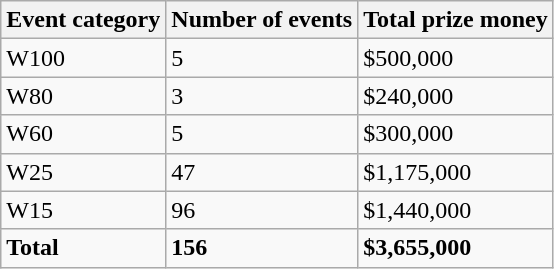<table class="wikitable">
<tr>
<th>Event category</th>
<th>Number of events</th>
<th>Total prize money</th>
</tr>
<tr>
<td>W100</td>
<td>5</td>
<td>$500,000</td>
</tr>
<tr>
<td>W80</td>
<td>3</td>
<td>$240,000</td>
</tr>
<tr>
<td>W60</td>
<td>5</td>
<td>$300,000</td>
</tr>
<tr>
<td>W25</td>
<td>47</td>
<td>$1,175,000</td>
</tr>
<tr>
<td>W15</td>
<td>96</td>
<td>$1,440,000</td>
</tr>
<tr>
<td><strong>Total</strong></td>
<td><strong>156</strong></td>
<td><strong>$3,655,000</strong></td>
</tr>
</table>
